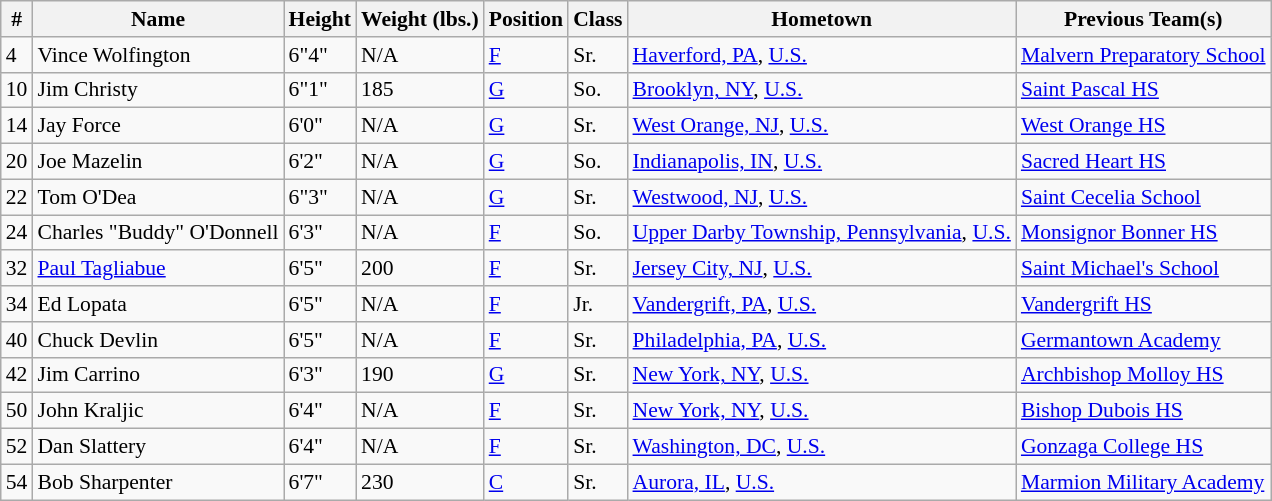<table class="wikitable" style="font-size: 90%">
<tr>
<th>#</th>
<th>Name</th>
<th>Height</th>
<th>Weight (lbs.)</th>
<th>Position</th>
<th>Class</th>
<th>Hometown</th>
<th>Previous Team(s)</th>
</tr>
<tr>
<td>4</td>
<td>Vince Wolfington</td>
<td>6"4"</td>
<td>N/A</td>
<td><a href='#'>F</a></td>
<td>Sr.</td>
<td><a href='#'>Haverford, PA</a>, <a href='#'>U.S.</a></td>
<td><a href='#'>Malvern Preparatory School</a></td>
</tr>
<tr>
<td>10</td>
<td>Jim Christy</td>
<td>6"1"</td>
<td>185</td>
<td><a href='#'>G</a></td>
<td>So.</td>
<td><a href='#'>Brooklyn, NY</a>, <a href='#'>U.S.</a></td>
<td><a href='#'>Saint Pascal HS</a></td>
</tr>
<tr>
<td>14</td>
<td>Jay Force</td>
<td>6'0"</td>
<td>N/A</td>
<td><a href='#'>G</a></td>
<td>Sr.</td>
<td><a href='#'>West Orange, NJ</a>, <a href='#'>U.S.</a></td>
<td><a href='#'>West Orange HS</a></td>
</tr>
<tr>
<td>20</td>
<td>Joe Mazelin</td>
<td>6'2"</td>
<td>N/A</td>
<td><a href='#'>G</a></td>
<td>So.</td>
<td><a href='#'>Indianapolis, IN</a>, <a href='#'>U.S.</a></td>
<td><a href='#'>Sacred Heart HS</a></td>
</tr>
<tr>
<td>22</td>
<td>Tom O'Dea</td>
<td>6"3"</td>
<td>N/A</td>
<td><a href='#'>G</a></td>
<td>Sr.</td>
<td><a href='#'>Westwood, NJ</a>, <a href='#'>U.S.</a></td>
<td><a href='#'>Saint Cecelia School</a></td>
</tr>
<tr>
<td>24</td>
<td>Charles "Buddy" O'Donnell</td>
<td>6'3"</td>
<td>N/A</td>
<td><a href='#'>F</a></td>
<td>So.</td>
<td><a href='#'>Upper Darby Township, Pennsylvania</a>, <a href='#'>U.S.</a></td>
<td><a href='#'>Monsignor Bonner HS</a></td>
</tr>
<tr>
<td>32</td>
<td><a href='#'>Paul Tagliabue</a></td>
<td>6'5"</td>
<td>200</td>
<td><a href='#'>F</a></td>
<td>Sr.</td>
<td><a href='#'>Jersey City, NJ</a>, <a href='#'>U.S.</a></td>
<td><a href='#'>Saint Michael's School</a></td>
</tr>
<tr>
<td>34</td>
<td>Ed Lopata</td>
<td>6'5"</td>
<td>N/A</td>
<td><a href='#'>F</a></td>
<td>Jr.</td>
<td><a href='#'>Vandergrift, PA</a>, <a href='#'>U.S.</a></td>
<td><a href='#'>Vandergrift HS</a></td>
</tr>
<tr>
<td>40</td>
<td>Chuck Devlin</td>
<td>6'5"</td>
<td>N/A</td>
<td><a href='#'>F</a></td>
<td>Sr.</td>
<td><a href='#'>Philadelphia, PA</a>, <a href='#'>U.S.</a></td>
<td><a href='#'>Germantown Academy</a></td>
</tr>
<tr>
<td>42</td>
<td>Jim Carrino</td>
<td>6'3"</td>
<td>190</td>
<td><a href='#'>G</a></td>
<td>Sr.</td>
<td><a href='#'>New York, NY</a>, <a href='#'>U.S.</a></td>
<td><a href='#'>Archbishop Molloy HS</a></td>
</tr>
<tr>
<td>50</td>
<td>John Kraljic</td>
<td>6'4"</td>
<td>N/A</td>
<td><a href='#'>F</a></td>
<td>Sr.</td>
<td><a href='#'>New York, NY</a>, <a href='#'>U.S.</a></td>
<td><a href='#'>Bishop Dubois HS</a></td>
</tr>
<tr>
<td>52</td>
<td>Dan Slattery</td>
<td>6'4"</td>
<td>N/A</td>
<td><a href='#'>F</a></td>
<td>Sr.</td>
<td><a href='#'>Washington, DC</a>, <a href='#'>U.S.</a></td>
<td><a href='#'>Gonzaga College HS</a></td>
</tr>
<tr>
<td>54</td>
<td>Bob Sharpenter</td>
<td>6'7"</td>
<td>230</td>
<td><a href='#'>C</a></td>
<td>Sr.</td>
<td><a href='#'>Aurora, IL</a>, <a href='#'>U.S.</a></td>
<td><a href='#'>Marmion Military Academy</a></td>
</tr>
</table>
